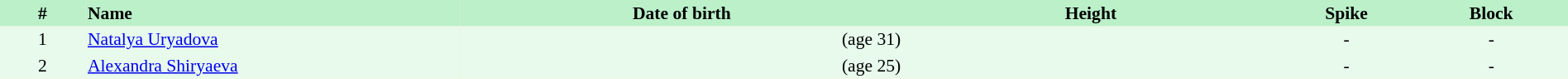<table border=0 cellpadding=2 cellspacing=0  |- bgcolor=#FFECCE style="text-align:center; font-size:90%;" width=100%>
<tr bgcolor=#BBF0C9>
<th width=5%>#</th>
<th width=22% align=left>Name</th>
<th width=26%>Date of birth</th>
<th width=22%>Height</th>
<th width=8%>Spike</th>
<th width=9%>Block</th>
</tr>
<tr bgcolor=#E7FAEC>
<td>1</td>
<td align=left><a href='#'>Natalya Uryadova</a></td>
<td align=right> (age 31)</td>
<td></td>
<td>-</td>
<td>-</td>
</tr>
<tr bgcolor=#E7FAEC>
<td>2</td>
<td align=left><a href='#'>Alexandra Shiryaeva</a></td>
<td align=right> (age 25)</td>
<td></td>
<td>-</td>
<td>-</td>
</tr>
</table>
